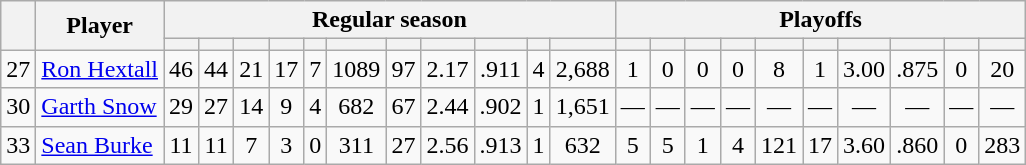<table class="wikitable plainrowheaders" style="text-align:center;">
<tr>
<th scope="col" rowspan="2"></th>
<th scope="col" rowspan="2">Player</th>
<th scope=colgroup colspan=11>Regular season</th>
<th scope=colgroup colspan=10>Playoffs</th>
</tr>
<tr>
<th scope="col"></th>
<th scope="col"></th>
<th scope="col"></th>
<th scope="col"></th>
<th scope="col"></th>
<th scope="col"></th>
<th scope="col"></th>
<th scope="col"></th>
<th scope="col"></th>
<th scope="col"></th>
<th scope="col"></th>
<th scope="col"></th>
<th scope="col"></th>
<th scope="col"></th>
<th scope="col"></th>
<th scope="col"></th>
<th scope="col"></th>
<th scope="col"></th>
<th scope="col"></th>
<th scope="col"></th>
<th scope="col"></th>
</tr>
<tr>
<td scope="row">27</td>
<td align="left"><a href='#'>Ron Hextall</a></td>
<td>46</td>
<td>44</td>
<td>21</td>
<td>17</td>
<td>7</td>
<td>1089</td>
<td>97</td>
<td>2.17</td>
<td>.911</td>
<td>4</td>
<td>2,688</td>
<td>1</td>
<td>0</td>
<td>0</td>
<td>0</td>
<td>8</td>
<td>1</td>
<td>3.00</td>
<td>.875</td>
<td>0</td>
<td>20</td>
</tr>
<tr>
<td scope="row">30</td>
<td align="left"><a href='#'>Garth Snow</a></td>
<td>29</td>
<td>27</td>
<td>14</td>
<td>9</td>
<td>4</td>
<td>682</td>
<td>67</td>
<td>2.44</td>
<td>.902</td>
<td>1</td>
<td>1,651</td>
<td>—</td>
<td>—</td>
<td>—</td>
<td>—</td>
<td>—</td>
<td>—</td>
<td>—</td>
<td>—</td>
<td>—</td>
<td>—</td>
</tr>
<tr>
<td scope="row">33</td>
<td align="left"><a href='#'>Sean Burke</a></td>
<td>11</td>
<td>11</td>
<td>7</td>
<td>3</td>
<td>0</td>
<td>311</td>
<td>27</td>
<td>2.56</td>
<td>.913</td>
<td>1</td>
<td>632</td>
<td>5</td>
<td>5</td>
<td>1</td>
<td>4</td>
<td>121</td>
<td>17</td>
<td>3.60</td>
<td>.860</td>
<td>0</td>
<td>283</td>
</tr>
</table>
